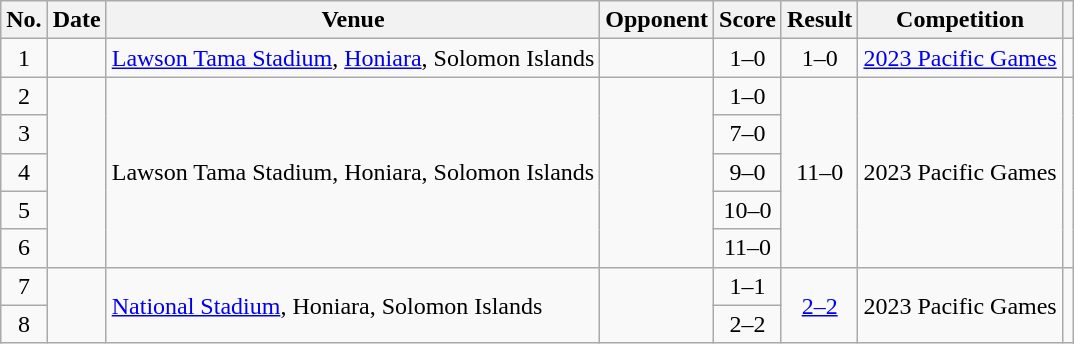<table class="wikitable sortable">
<tr>
<th scope="col">No.</th>
<th scope="col">Date</th>
<th scope="col">Venue</th>
<th scope="col">Opponent</th>
<th scope="col">Score</th>
<th scope="col">Result</th>
<th scope="col">Competition</th>
<th scope="col" class="unsortable"></th>
</tr>
<tr>
<td style="text-align:center">1</td>
<td></td>
<td><a href='#'>Lawson Tama Stadium</a>, <a href='#'>Honiara</a>, Solomon Islands</td>
<td></td>
<td style="text-align:center">1–0</td>
<td style="text-align:center">1–0</td>
<td><a href='#'>2023 Pacific Games</a></td>
<td></td>
</tr>
<tr>
<td style="text-align:center">2</td>
<td rowspan="5"></td>
<td rowspan="5">Lawson Tama Stadium, Honiara, Solomon Islands</td>
<td rowspan="5"></td>
<td style="text-align:center">1–0</td>
<td rowspan="5" style="text-align:center">11–0</td>
<td rowspan="5">2023 Pacific Games</td>
<td rowspan="5"></td>
</tr>
<tr>
<td style="text-align:center">3</td>
<td style="text-align:center">7–0</td>
</tr>
<tr>
<td style="text-align:center">4</td>
<td style="text-align:center">9–0</td>
</tr>
<tr>
<td style="text-align:center">5</td>
<td style="text-align:center">10–0</td>
</tr>
<tr>
<td style="text-align:center">6</td>
<td style="text-align:center">11–0</td>
</tr>
<tr>
<td style="text-align:center">7</td>
<td rowspan="2"></td>
<td rowspan="2"><a href='#'>National Stadium</a>, Honiara, Solomon Islands</td>
<td rowspan="2"></td>
<td style="text-align:center">1–1</td>
<td rowspan="2" style="text-align:center"><a href='#'>2–2</a></td>
<td rowspan="2">2023 Pacific Games</td>
<td rowspan="2"></td>
</tr>
<tr>
<td style="text-align:center">8</td>
<td style="text-align:center">2–2</td>
</tr>
</table>
